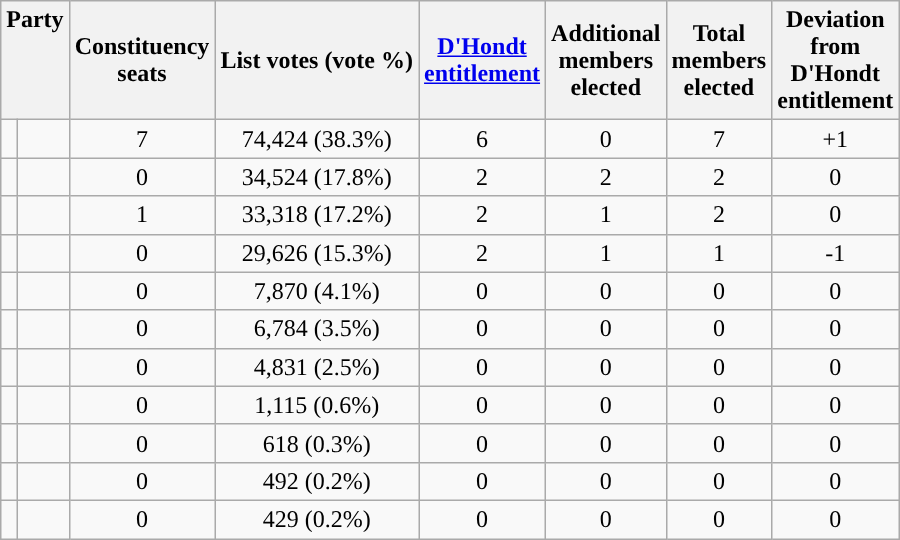<table class="wikitable" style="text-align:center">
<tr>
<th colspan="2" rowspan="1" align="center" valign="top">Party</th>
<th>Constituency<br>seats</th>
<th>List votes  (vote %)</th>
<th><a href='#'>D'Hondt<br>entitlement</a></th>
<th>Additional<br>members<br>elected</th>
<th>Total<br>members<br>elected</th>
<th>Deviation<br>from<br>D'Hondt<br>entitlement</th>
</tr>
<tr>
<td style="width: 4px"></td>
<td style="text-align: left;" scope="row"><a href='#'></a></td>
<td>7</td>
<td>74,424 (38.3%)</td>
<td>6</td>
<td>0</td>
<td>7</td>
<td>+1</td>
</tr>
<tr>
<td style="width: 4px"></td>
<td style="text-align: left;" scope="row"><a href='#'></a></td>
<td>0</td>
<td>34,524 (17.8%)</td>
<td>2</td>
<td>2</td>
<td>2</td>
<td>0</td>
</tr>
<tr>
<td style="width: 4px"></td>
<td style="text-align: left;" scope="row"><a href='#'></a></td>
<td>1</td>
<td>33,318 (17.2%)</td>
<td>2</td>
<td>1</td>
<td>2</td>
<td>0</td>
</tr>
<tr>
<td style="width: 4px"></td>
<td style="text-align: left;" scope="row"><a href='#'></a></td>
<td>0</td>
<td>29,626 (15.3%)</td>
<td>2</td>
<td>1</td>
<td>1</td>
<td>-1</td>
</tr>
<tr>
<td style="width: 4px"></td>
<td style="text-align: left;" scope="row"><a href='#'></a></td>
<td>0</td>
<td>7,870 (4.1%)</td>
<td>0</td>
<td>0</td>
<td>0</td>
<td>0</td>
</tr>
<tr>
<td style="width: 4px"></td>
<td style="text-align: left;" scope="row"><a href='#'></a></td>
<td>0</td>
<td>6,784 (3.5%)</td>
<td>0</td>
<td>0</td>
<td>0</td>
<td>0</td>
</tr>
<tr>
<td style="width: 4px"></td>
<td style="text-align: left;" scope="row"><a href='#'></a></td>
<td>0</td>
<td>4,831 (2.5%)</td>
<td>0</td>
<td>0</td>
<td>0</td>
<td>0</td>
</tr>
<tr>
<td style="width: 4px"></td>
<td style="text-align: left;" scope="row"><a href='#'></a></td>
<td>0</td>
<td>1,115 (0.6%)</td>
<td>0</td>
<td>0</td>
<td>0</td>
<td>0</td>
</tr>
<tr>
<td style="width: 4px"></td>
<td style="text-align: left;" scope="row"><a href='#'></a></td>
<td>0</td>
<td>618 (0.3%)</td>
<td>0</td>
<td>0</td>
<td>0</td>
<td>0</td>
</tr>
<tr>
<td style="width: 4px"></td>
<td style="text-align: left;" scope="row"><a href='#'></a></td>
<td>0</td>
<td>492 (0.2%)</td>
<td>0</td>
<td>0</td>
<td>0</td>
<td>0</td>
</tr>
<tr>
<td style="width: 4px"></td>
<td style="text-align: left;" scope="row"><a href='#'></a></td>
<td>0</td>
<td>429 (0.2%)</td>
<td>0</td>
<td>0</td>
<td>0</td>
<td>0</td>
</tr>
</table>
